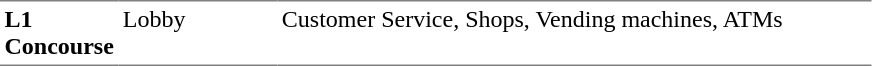<table table border=0 cellspacing=0 cellpadding=3>
<tr>
<td style="border-bottom:solid 1px gray; border-top:solid 1px gray;" valign=top width=50><strong>L1<br>Concourse</strong></td>
<td style="border-bottom:solid 1px gray; border-top:solid 1px gray;" valign=top width=100>Lobby</td>
<td style="border-bottom:solid 1px gray; border-top:solid 1px gray;" valign=top width=390>Customer Service, Shops, Vending machines, ATMs</td>
</tr>
</table>
